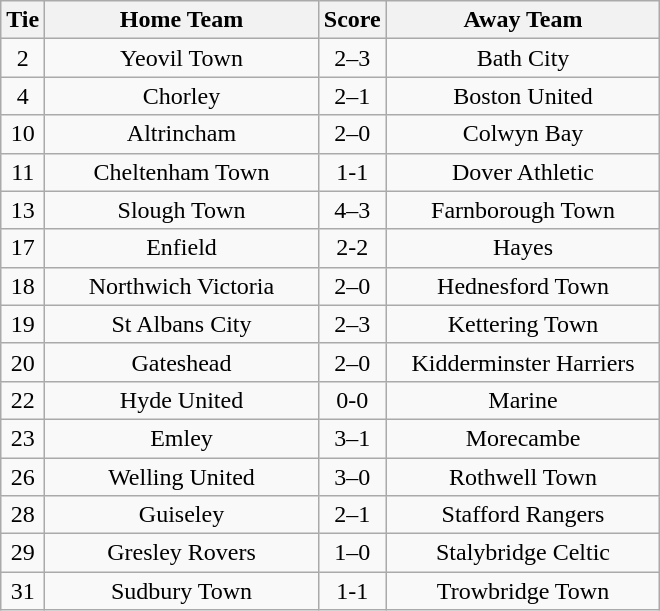<table class="wikitable" style="text-align:center;">
<tr>
<th width=20>Tie</th>
<th width=175>Home Team</th>
<th width=20>Score</th>
<th width=175>Away Team</th>
</tr>
<tr>
<td>2</td>
<td>Yeovil Town</td>
<td>2–3</td>
<td>Bath City</td>
</tr>
<tr>
<td>4</td>
<td>Chorley</td>
<td>2–1</td>
<td>Boston United</td>
</tr>
<tr>
<td>10</td>
<td>Altrincham</td>
<td>2–0</td>
<td>Colwyn Bay</td>
</tr>
<tr>
<td>11</td>
<td>Cheltenham Town</td>
<td>1-1</td>
<td>Dover Athletic</td>
</tr>
<tr>
<td>13</td>
<td>Slough Town</td>
<td>4–3</td>
<td>Farnborough Town</td>
</tr>
<tr>
<td>17</td>
<td>Enfield</td>
<td>2-2</td>
<td>Hayes</td>
</tr>
<tr>
<td>18</td>
<td>Northwich Victoria</td>
<td>2–0</td>
<td>Hednesford Town</td>
</tr>
<tr>
<td>19</td>
<td>St Albans City</td>
<td>2–3</td>
<td>Kettering Town</td>
</tr>
<tr>
<td>20</td>
<td>Gateshead</td>
<td>2–0</td>
<td>Kidderminster Harriers</td>
</tr>
<tr>
<td>22</td>
<td>Hyde United</td>
<td>0-0</td>
<td>Marine</td>
</tr>
<tr>
<td>23</td>
<td>Emley</td>
<td>3–1</td>
<td>Morecambe</td>
</tr>
<tr>
<td>26</td>
<td>Welling United</td>
<td>3–0</td>
<td>Rothwell Town</td>
</tr>
<tr>
<td>28</td>
<td>Guiseley</td>
<td>2–1</td>
<td>Stafford Rangers</td>
</tr>
<tr>
<td>29</td>
<td>Gresley Rovers</td>
<td>1–0</td>
<td>Stalybridge Celtic</td>
</tr>
<tr>
<td>31</td>
<td>Sudbury Town</td>
<td>1-1</td>
<td>Trowbridge Town</td>
</tr>
</table>
